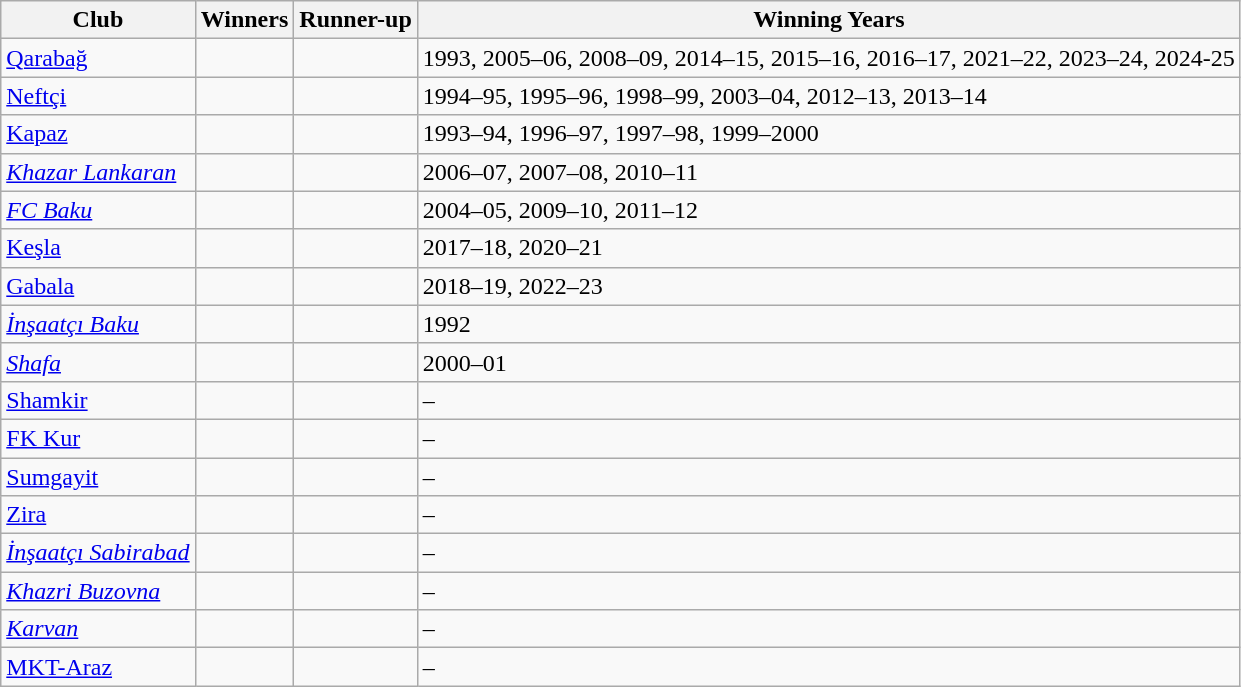<table class="wikitable sortable">
<tr>
<th>Club</th>
<th>Winners</th>
<th>Runner-up</th>
<th>Winning Years</th>
</tr>
<tr>
<td><a href='#'>Qarabağ</a></td>
<td></td>
<td></td>
<td>1993, 2005–06, 2008–09, 2014–15, 2015–16, 2016–17, 2021–22, 2023–24, 2024-25</td>
</tr>
<tr>
<td><a href='#'>Neftçi</a></td>
<td></td>
<td></td>
<td>1994–95, 1995–96, 1998–99, 2003–04, 2012–13, 2013–14</td>
</tr>
<tr>
<td><a href='#'>Kapaz</a></td>
<td></td>
<td></td>
<td>1993–94, 1996–97, 1997–98, 1999–2000</td>
</tr>
<tr>
<td><em><a href='#'>Khazar Lankaran</a></em></td>
<td></td>
<td></td>
<td>2006–07, 2007–08, 2010–11</td>
</tr>
<tr>
<td><em><a href='#'>FC Baku</a></em></td>
<td></td>
<td></td>
<td>2004–05, 2009–10, 2011–12</td>
</tr>
<tr>
<td><a href='#'>Keşla</a></td>
<td></td>
<td></td>
<td>2017–18, 2020–21</td>
</tr>
<tr>
<td><a href='#'>Gabala</a></td>
<td></td>
<td></td>
<td>2018–19, 2022–23</td>
</tr>
<tr>
<td><em><a href='#'>İnşaatçı Baku</a></em></td>
<td></td>
<td></td>
<td>1992</td>
</tr>
<tr>
<td><em><a href='#'>Shafa</a></em></td>
<td></td>
<td></td>
<td>2000–01</td>
</tr>
<tr>
<td><a href='#'>Shamkir</a></td>
<td></td>
<td></td>
<td>–</td>
</tr>
<tr>
<td><a href='#'>FK Kur</a></td>
<td></td>
<td></td>
<td>–</td>
</tr>
<tr>
<td><a href='#'>Sumgayit</a></td>
<td></td>
<td></td>
<td>–</td>
</tr>
<tr>
<td><a href='#'>Zira</a></td>
<td></td>
<td></td>
<td>–</td>
</tr>
<tr>
<td><em><a href='#'>İnşaatçı Sabirabad</a></em></td>
<td></td>
<td></td>
<td>–</td>
</tr>
<tr>
<td><em><a href='#'>Khazri Buzovna</a></em></td>
<td></td>
<td></td>
<td>–</td>
</tr>
<tr>
<td><em><a href='#'>Karvan</a></em></td>
<td></td>
<td></td>
<td>–</td>
</tr>
<tr>
<td><a href='#'>MKT-Araz</a></td>
<td></td>
<td></td>
<td>–</td>
</tr>
</table>
